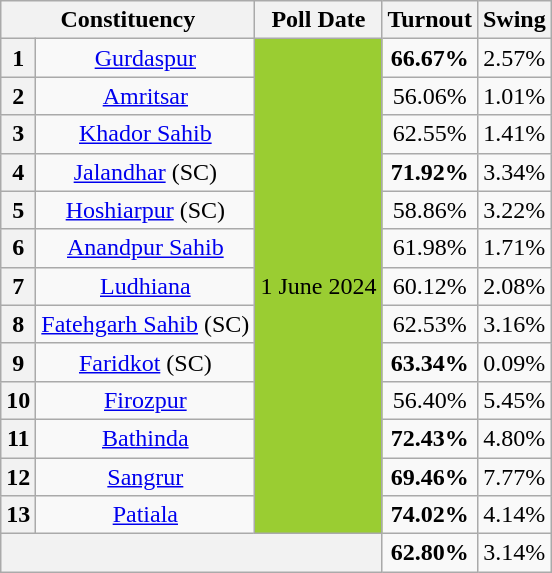<table class="wikitable sortable" style="text-align:center;">
<tr>
<th colspan="2">Constituency</th>
<th>Poll Date</th>
<th>Turnout</th>
<th>Swing</th>
</tr>
<tr>
<th>1</th>
<td><a href='#'>Gurdaspur</a></td>
<td rowspan="13" bgcolor=#9ACD32>1 June 2024</td>
<td><strong>66.67%</strong></td>
<td>2.57%</td>
</tr>
<tr>
<th>2</th>
<td><a href='#'>Amritsar</a></td>
<td>56.06%</td>
<td>1.01%</td>
</tr>
<tr>
<th>3</th>
<td><a href='#'>Khador Sahib</a></td>
<td>62.55%</td>
<td>1.41%</td>
</tr>
<tr>
<th>4</th>
<td><a href='#'>Jalandhar</a> (SC)</td>
<td><strong>71.92%</strong></td>
<td>3.34% </td>
</tr>
<tr>
<th>5</th>
<td><a href='#'>Hoshiarpur</a> (SC)</td>
<td>58.86%</td>
<td>3.22%</td>
</tr>
<tr>
<th>6</th>
<td><a href='#'>Anandpur Sahib</a></td>
<td>61.98%</td>
<td>1.71%</td>
</tr>
<tr>
<th>7</th>
<td><a href='#'>Ludhiana</a></td>
<td>60.12%</td>
<td>2.08%</td>
</tr>
<tr>
<th>8</th>
<td><a href='#'>Fatehgarh Sahib</a> (SC)</td>
<td>62.53%</td>
<td>3.16%</td>
</tr>
<tr>
<th>9</th>
<td><a href='#'>Faridkot</a> (SC)</td>
<td><strong>63.34%</strong></td>
<td>0.09%</td>
</tr>
<tr>
<th>10</th>
<td><a href='#'>Firozpur</a></td>
<td>56.40%</td>
<td>5.45%</td>
</tr>
<tr>
<th>11</th>
<td><a href='#'>Bathinda</a></td>
<td><strong>72.43%</strong></td>
<td>4.80%</td>
</tr>
<tr>
<th>12</th>
<td><a href='#'>Sangrur</a></td>
<td><strong>69.46%</strong></td>
<td>7.77%</td>
</tr>
<tr>
<th>13</th>
<td><a href='#'>Patiala</a></td>
<td><strong>74.02%</strong></td>
<td>4.14%</td>
</tr>
<tr>
<th colspan="3"></th>
<td><strong>62.80%</strong></td>
<td>3.14%</td>
</tr>
</table>
